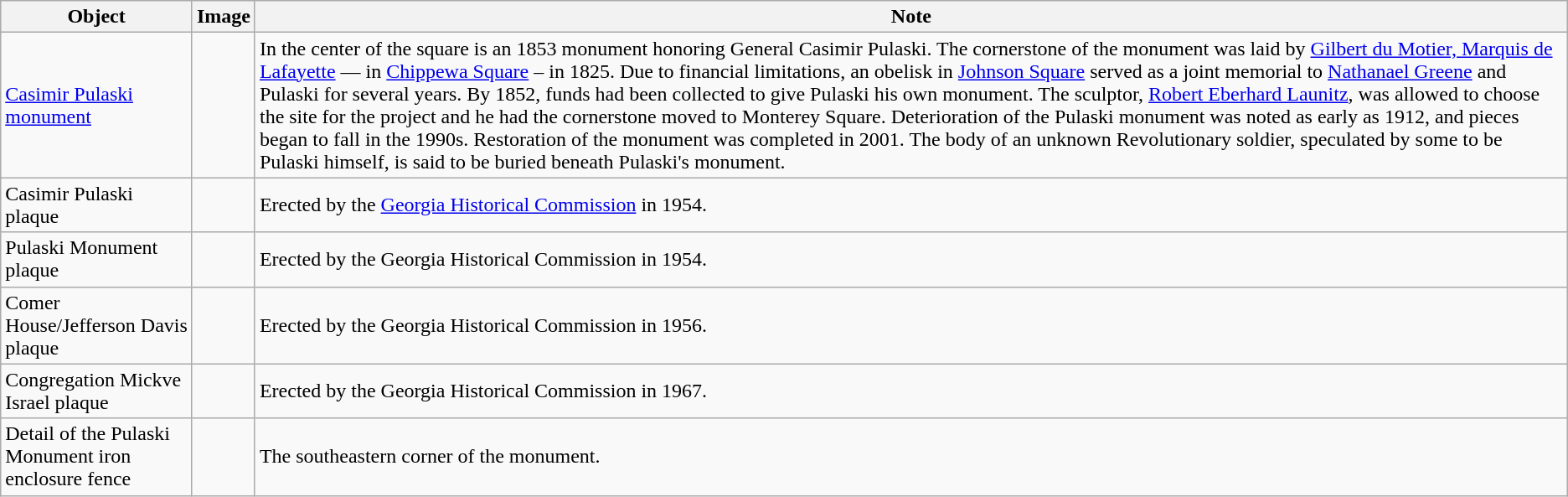<table class="wikitable">
<tr>
<th>Object</th>
<th>Image</th>
<th>Note</th>
</tr>
<tr>
<td><a href='#'>Casimir Pulaski monument</a></td>
<td></td>
<td>In the center of the square is an 1853 monument honoring General Casimir Pulaski. The cornerstone of the monument was laid by <a href='#'>Gilbert du Motier, Marquis de Lafayette</a> — in <a href='#'>Chippewa Square</a> – in 1825. Due to financial limitations, an obelisk in <a href='#'>Johnson Square</a>  served as a joint memorial to <a href='#'>Nathanael Greene</a> and Pulaski for several years. By 1852, funds had been collected to give Pulaski his own monument. The sculptor, <a href='#'>Robert Eberhard Launitz</a>, was allowed to choose the site for the project and he had the cornerstone moved to Monterey Square. Deterioration of the Pulaski monument was noted as early as 1912, and pieces began to fall in the 1990s. Restoration of the monument was completed in 2001. The body of an unknown Revolutionary soldier, speculated by some to be Pulaski himself, is said to be buried beneath Pulaski's monument.</td>
</tr>
<tr>
<td>Casimir Pulaski plaque</td>
<td></td>
<td>Erected by the <a href='#'>Georgia Historical Commission</a> in 1954.</td>
</tr>
<tr>
<td>Pulaski Monument plaque</td>
<td></td>
<td>Erected by the Georgia Historical Commission in 1954.</td>
</tr>
<tr>
<td>Comer House/Jefferson Davis plaque</td>
<td></td>
<td>Erected by the Georgia Historical Commission in 1956.</td>
</tr>
<tr>
<td>Congregation Mickve Israel plaque</td>
<td></td>
<td>Erected by the Georgia Historical Commission in 1967.</td>
</tr>
<tr>
<td>Detail of the Pulaski Monument iron enclosure fence</td>
<td></td>
<td>The southeastern corner of the monument.</td>
</tr>
</table>
